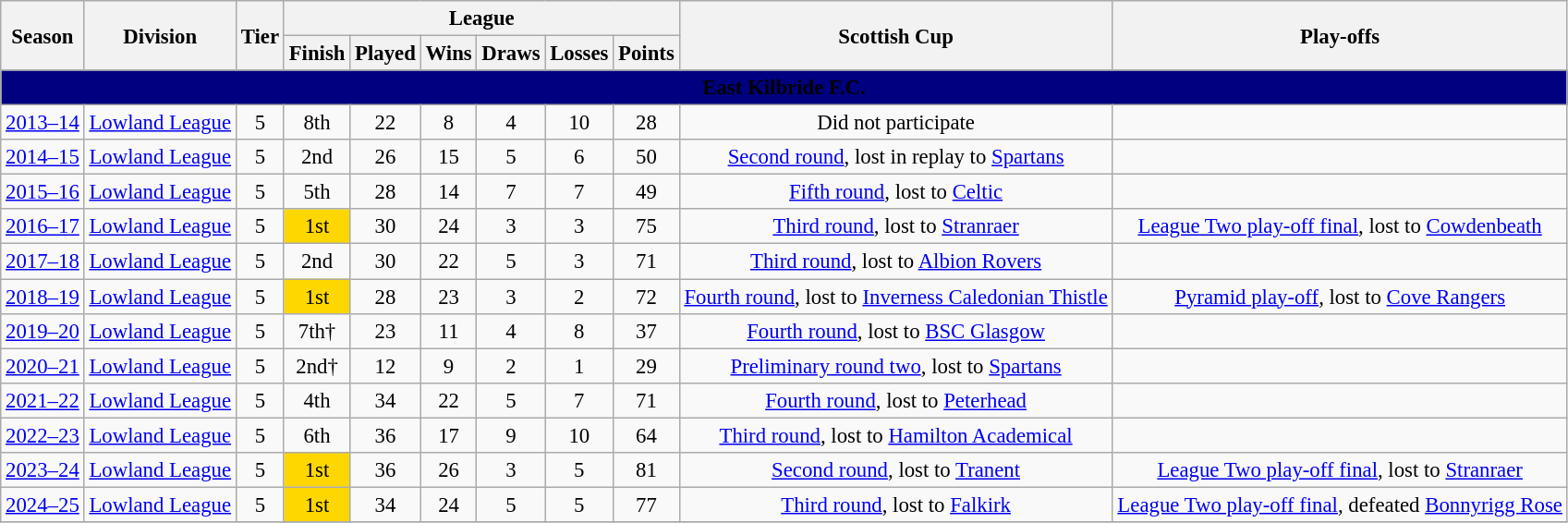<table class="wikitable" style="font-size:95%;">
<tr bgcolor="#efefef">
<th rowspan="2">Season</th>
<th rowspan="2">Division</th>
<th rowspan="2">Tier</th>
<th colspan="6">League</th>
<th rowspan="2">Scottish Cup</th>
<th rowspan="2">Play-offs</th>
</tr>
<tr>
<th>Finish</th>
<th>Played</th>
<th>Wins</th>
<th>Draws</th>
<th>Losses</th>
<th>Points</th>
</tr>
<tr>
<td colspan="13" align=center bgcolor="#000080"><span><strong>East Kilbride F.C.</strong></span></td>
</tr>
<tr>
<td style="text-align:center;"><a href='#'>2013–14</a></td>
<td style="text-align:center;"><a href='#'>Lowland League</a></td>
<td style="text-align:center;">5</td>
<td style="text-align:center;">8th</td>
<td style="text-align:center;">22</td>
<td style="text-align:center;">8</td>
<td style="text-align:center;">4</td>
<td style="text-align:center;">10</td>
<td style="text-align:center;">28</td>
<td style="text-align:center;">Did not participate</td>
<td style="text-align:center;"></td>
</tr>
<tr>
<td style="text-align:center;"><a href='#'>2014–15</a></td>
<td style="text-align:center;"><a href='#'>Lowland League</a></td>
<td style="text-align:center;">5</td>
<td style="text-align:center;">2nd</td>
<td style="text-align:center;">26</td>
<td style="text-align:center;">15</td>
<td style="text-align:center;">5</td>
<td style="text-align:center;">6</td>
<td style="text-align:center;">50</td>
<td style="text-align:center;"><a href='#'>Second round</a>, lost in replay to <a href='#'>Spartans</a></td>
<td style="text-align:center;"></td>
</tr>
<tr>
<td style="text-align:center;"><a href='#'>2015–16</a></td>
<td style="text-align:center;"><a href='#'>Lowland League</a></td>
<td style="text-align:center;">5</td>
<td style="text-align:center;">5th</td>
<td style="text-align:center;">28</td>
<td style="text-align:center;">14</td>
<td style="text-align:center;">7</td>
<td style="text-align:center;">7</td>
<td style="text-align:center;">49</td>
<td style="text-align:center;"><a href='#'>Fifth round</a>, lost to <a href='#'>Celtic</a></td>
<td style="text-align:center;"></td>
</tr>
<tr>
<td style="text-align:center;"><a href='#'>2016–17</a></td>
<td style="text-align:center;"><a href='#'>Lowland League</a></td>
<td style="text-align:center;">5</td>
<td style="text-align:center;" bgcolor=gold>1st</td>
<td style="text-align:center;">30</td>
<td style="text-align:center;">24</td>
<td style="text-align:center;">3</td>
<td style="text-align:center;">3</td>
<td style="text-align:center;">75</td>
<td style="text-align:center;"><a href='#'>Third round</a>, lost to <a href='#'>Stranraer</a></td>
<td style="text-align:center;"><a href='#'>League Two play-off final</a>, lost to <a href='#'>Cowdenbeath</a></td>
</tr>
<tr>
<td style="text-align:center;"><a href='#'>2017–18</a></td>
<td style="text-align:center;"><a href='#'>Lowland League</a></td>
<td style="text-align:center;">5</td>
<td style="text-align:center;">2nd</td>
<td style="text-align:center;">30</td>
<td style="text-align:center;">22</td>
<td style="text-align:center;">5</td>
<td style="text-align:center;">3</td>
<td style="text-align:center;">71</td>
<td style="text-align:center;"><a href='#'>Third round</a>, lost to <a href='#'>Albion Rovers</a></td>
<td style="text-align:center;"></td>
</tr>
<tr>
<td style="text-align:center;"><a href='#'>2018–19</a></td>
<td style="text-align:center;"><a href='#'>Lowland League</a></td>
<td style="text-align:center;">5</td>
<td style="text-align:center;" bgcolor=gold>1st</td>
<td style="text-align:center;">28</td>
<td style="text-align:center;">23</td>
<td style="text-align:center;">3</td>
<td style="text-align:center;">2</td>
<td style="text-align:center;">72</td>
<td style="text-align:center;"><a href='#'>Fourth round</a>, lost to <a href='#'>Inverness Caledonian Thistle</a></td>
<td style="text-align:center;"><a href='#'>Pyramid play-off</a>, lost to <a href='#'>Cove Rangers</a></td>
</tr>
<tr>
<td style="text-align:center;"><a href='#'>2019–20</a></td>
<td style="text-align:center;"><a href='#'>Lowland League</a></td>
<td style="text-align:center;">5</td>
<td style="text-align:center;">7th†</td>
<td style="text-align:center;">23</td>
<td style="text-align:center;">11</td>
<td style="text-align:center;">4</td>
<td style="text-align:center;">8</td>
<td style="text-align:center;">37</td>
<td style="text-align:center;"><a href='#'>Fourth round</a>, lost to <a href='#'>BSC Glasgow</a></td>
<td style="text-align:center;"></td>
</tr>
<tr>
<td style="text-align:center;"><a href='#'>2020–21</a></td>
<td style="text-align:center;"><a href='#'>Lowland League</a></td>
<td style="text-align:center;">5</td>
<td style="text-align:center;">2nd†</td>
<td style="text-align:center;">12</td>
<td style="text-align:center;">9</td>
<td style="text-align:center;">2</td>
<td style="text-align:center;">1</td>
<td style="text-align:center;">29</td>
<td style="text-align:center;"><a href='#'>Preliminary round two</a>, lost to <a href='#'>Spartans</a></td>
<td style="text-align:center;"></td>
</tr>
<tr>
<td style="text-align:center;"><a href='#'>2021–22</a></td>
<td style="text-align:center;"><a href='#'>Lowland League</a></td>
<td style="text-align:center;">5</td>
<td style="text-align:center;">4th</td>
<td style="text-align:center;">34</td>
<td style="text-align:center;">22</td>
<td style="text-align:center;">5</td>
<td style="text-align:center;">7</td>
<td style="text-align:center;">71</td>
<td style="text-align:center;"><a href='#'>Fourth round</a>, lost to <a href='#'>Peterhead</a></td>
<td style="text-align:center;"></td>
</tr>
<tr>
<td style="text-align:center;"><a href='#'>2022–23</a></td>
<td style="text-align:center;"><a href='#'>Lowland League</a></td>
<td style="text-align:center;">5</td>
<td style="text-align:center;">6th</td>
<td style="text-align:center;">36</td>
<td style="text-align:center;">17</td>
<td style="text-align:center;">9</td>
<td style="text-align:center;">10</td>
<td style="text-align:center;">64</td>
<td style="text-align:center;"><a href='#'>Third round</a>, lost to <a href='#'>Hamilton Academical</a></td>
<td style="text-align:center;"></td>
</tr>
<tr>
<td style="text-align:center;"><a href='#'>2023–24</a></td>
<td style="text-align:center;"><a href='#'>Lowland League</a></td>
<td style="text-align:center;">5</td>
<td style="text-align:center;" bgcolor=gold>1st</td>
<td style="text-align:center;">36</td>
<td style="text-align:center;">26</td>
<td style="text-align:center;">3</td>
<td style="text-align:center;">5</td>
<td style="text-align:center;">81</td>
<td style="text-align:center;"><a href='#'>Second round</a>, lost to <a href='#'>Tranent</a></td>
<td style="text-align:center;"><a href='#'>League Two play-off final</a>, lost to <a href='#'>Stranraer</a></td>
</tr>
<tr>
<td style="text-align:center;"><a href='#'>2024–25</a></td>
<td style="text-align:center;"><a href='#'>Lowland League</a></td>
<td style="text-align:center;">5</td>
<td style="text-align:center;" bgcolor=gold>1st</td>
<td style="text-align:center;">34</td>
<td style="text-align:center;">24</td>
<td style="text-align:center;">5</td>
<td style="text-align:center;">5</td>
<td style="text-align:center;">77</td>
<td style="text-align:center;"><a href='#'>Third round</a>, lost to <a href='#'>Falkirk</a></td>
<td style="text-align:center;"><a href='#'>League Two play-off final</a>, defeated <a href='#'>Bonnyrigg Rose</a></td>
</tr>
<tr>
</tr>
</table>
